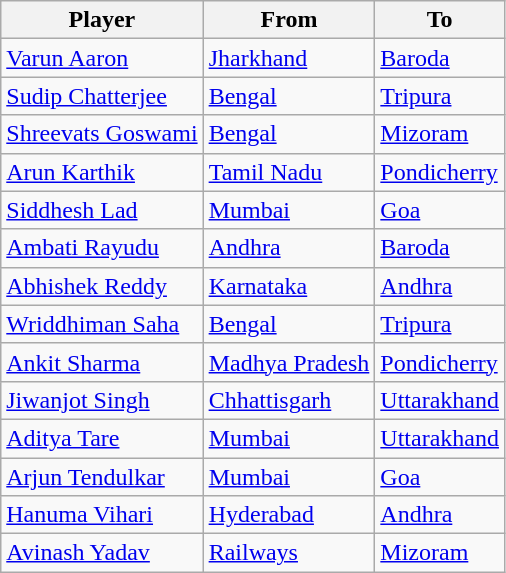<table class="wikitable">
<tr>
<th>Player</th>
<th>From</th>
<th>To</th>
</tr>
<tr>
<td><a href='#'>Varun Aaron</a></td>
<td><a href='#'>Jharkhand</a></td>
<td><a href='#'>Baroda</a></td>
</tr>
<tr>
<td><a href='#'>Sudip Chatterjee</a></td>
<td><a href='#'>Bengal</a></td>
<td><a href='#'>Tripura</a></td>
</tr>
<tr>
<td><a href='#'>Shreevats Goswami</a></td>
<td><a href='#'>Bengal</a></td>
<td><a href='#'>Mizoram</a></td>
</tr>
<tr>
<td><a href='#'>Arun Karthik</a></td>
<td><a href='#'>Tamil Nadu</a></td>
<td><a href='#'>Pondicherry</a></td>
</tr>
<tr>
<td><a href='#'>Siddhesh Lad</a></td>
<td><a href='#'>Mumbai</a></td>
<td><a href='#'>Goa</a></td>
</tr>
<tr>
<td><a href='#'>Ambati Rayudu</a></td>
<td><a href='#'>Andhra</a></td>
<td><a href='#'>Baroda</a></td>
</tr>
<tr>
<td><a href='#'>Abhishek Reddy</a></td>
<td><a href='#'>Karnataka</a></td>
<td><a href='#'>Andhra</a></td>
</tr>
<tr>
<td><a href='#'>Wriddhiman Saha</a></td>
<td><a href='#'>Bengal</a></td>
<td><a href='#'>Tripura</a></td>
</tr>
<tr>
<td><a href='#'>Ankit Sharma</a></td>
<td><a href='#'>Madhya Pradesh</a></td>
<td><a href='#'>Pondicherry</a></td>
</tr>
<tr>
<td><a href='#'>Jiwanjot Singh</a></td>
<td><a href='#'>Chhattisgarh</a></td>
<td><a href='#'>Uttarakhand</a></td>
</tr>
<tr>
<td><a href='#'>Aditya Tare</a></td>
<td><a href='#'>Mumbai</a></td>
<td><a href='#'>Uttarakhand</a></td>
</tr>
<tr>
<td><a href='#'>Arjun Tendulkar</a></td>
<td><a href='#'>Mumbai</a></td>
<td><a href='#'>Goa</a></td>
</tr>
<tr>
<td><a href='#'>Hanuma Vihari</a></td>
<td><a href='#'>Hyderabad</a></td>
<td><a href='#'>Andhra</a></td>
</tr>
<tr>
<td><a href='#'>Avinash Yadav</a></td>
<td><a href='#'>Railways</a></td>
<td><a href='#'>Mizoram</a></td>
</tr>
</table>
